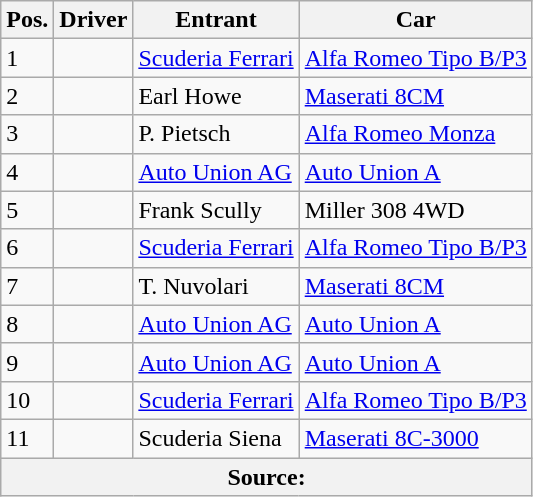<table class="wikitable sortable">
<tr>
<th>Pos.</th>
<th>Driver</th>
<th>Entrant</th>
<th>Car</th>
</tr>
<tr>
<td>1</td>
<td></td>
<td><a href='#'>Scuderia Ferrari</a></td>
<td><a href='#'>Alfa Romeo Tipo B/P3</a></td>
</tr>
<tr>
<td>2</td>
<td></td>
<td>Earl Howe</td>
<td><a href='#'>Maserati 8CM</a></td>
</tr>
<tr>
<td>3</td>
<td></td>
<td>P. Pietsch</td>
<td><a href='#'>Alfa Romeo Monza</a></td>
</tr>
<tr>
<td>4</td>
<td></td>
<td><a href='#'>Auto Union AG</a></td>
<td><a href='#'>Auto Union A</a></td>
</tr>
<tr>
<td>5</td>
<td></td>
<td>Frank Scully</td>
<td>Miller 308 4WD</td>
</tr>
<tr>
<td>6</td>
<td></td>
<td><a href='#'>Scuderia Ferrari</a></td>
<td><a href='#'>Alfa Romeo Tipo B/P3</a></td>
</tr>
<tr>
<td>7</td>
<td></td>
<td>T. Nuvolari</td>
<td><a href='#'>Maserati 8CM</a></td>
</tr>
<tr>
<td>8</td>
<td></td>
<td><a href='#'>Auto Union AG</a></td>
<td><a href='#'>Auto Union A</a></td>
</tr>
<tr>
<td>9</td>
<td></td>
<td><a href='#'>Auto Union AG</a></td>
<td><a href='#'>Auto Union A</a></td>
</tr>
<tr>
<td>10</td>
<td></td>
<td><a href='#'>Scuderia Ferrari</a></td>
<td><a href='#'>Alfa Romeo Tipo B/P3</a></td>
</tr>
<tr>
<td>11</td>
<td></td>
<td>Scuderia Siena</td>
<td><a href='#'>Maserati 8C-3000</a></td>
</tr>
<tr>
<th colspan="4">Source:</th>
</tr>
</table>
